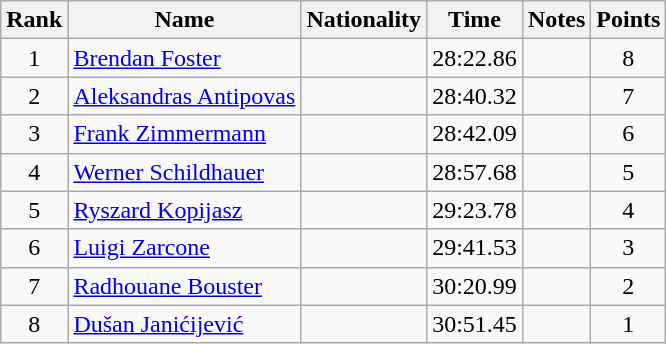<table class="wikitable sortable" style="text-align:center">
<tr>
<th>Rank</th>
<th>Name</th>
<th>Nationality</th>
<th>Time</th>
<th>Notes</th>
<th>Points</th>
</tr>
<tr>
<td>1</td>
<td align=left><a href='#'>Brendan Foster</a></td>
<td align=left></td>
<td>28:22.86</td>
<td></td>
<td>8</td>
</tr>
<tr>
<td>2</td>
<td align=left><a href='#'>Aleksandras Antipovas</a></td>
<td align=left></td>
<td>28:40.32</td>
<td></td>
<td>7</td>
</tr>
<tr>
<td>3</td>
<td align=left><a href='#'>Frank Zimmermann</a></td>
<td align=left></td>
<td>28:42.09</td>
<td></td>
<td>6</td>
</tr>
<tr>
<td>4</td>
<td align=left><a href='#'>Werner Schildhauer</a></td>
<td align=left></td>
<td>28:57.68</td>
<td></td>
<td>5</td>
</tr>
<tr>
<td>5</td>
<td align=left><a href='#'>Ryszard Kopijasz</a></td>
<td align=left></td>
<td>29:23.78</td>
<td></td>
<td>4</td>
</tr>
<tr>
<td>6</td>
<td align=left><a href='#'>Luigi Zarcone</a></td>
<td align=left></td>
<td>29:41.53</td>
<td></td>
<td>3</td>
</tr>
<tr>
<td>7</td>
<td align=left><a href='#'>Radhouane Bouster</a></td>
<td align=left></td>
<td>30:20.99</td>
<td></td>
<td>2</td>
</tr>
<tr>
<td>8</td>
<td align=left><a href='#'>Dušan Janićijević</a></td>
<td align=left></td>
<td>30:51.45</td>
<td></td>
<td>1</td>
</tr>
</table>
